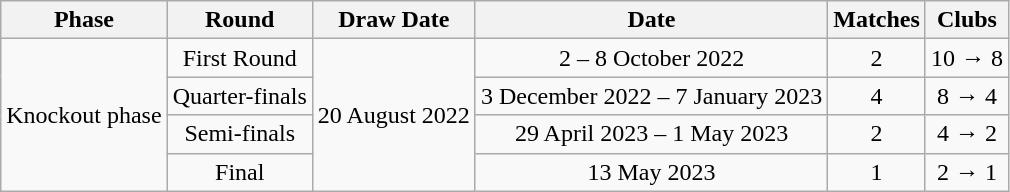<table class="wikitable">
<tr>
<th>Phase</th>
<th>Round</th>
<th>Draw Date</th>
<th>Date</th>
<th>Matches</th>
<th>Clubs</th>
</tr>
<tr align=center>
<td rowspan=4>Knockout phase</td>
<td>First Round</td>
<td rowspan=4>20 August 2022</td>
<td>2 – 8 October 2022</td>
<td>2</td>
<td>10 → 8</td>
</tr>
<tr align=center>
<td>Quarter-finals</td>
<td>3 December 2022 – 7 January 2023</td>
<td>4</td>
<td>8 → 4</td>
</tr>
<tr align=center>
<td>Semi-finals</td>
<td>29 April 2023 – 1 May 2023</td>
<td>2</td>
<td>4 → 2</td>
</tr>
<tr align=center>
<td>Final</td>
<td>13 May 2023</td>
<td>1</td>
<td>2 → 1</td>
</tr>
</table>
